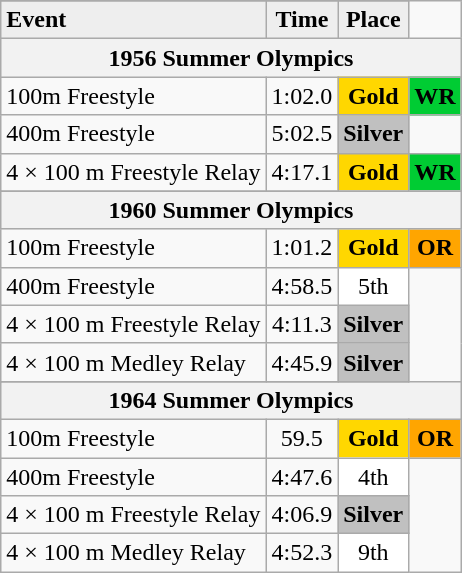<table class="wikitable">
<tr bgcolor="#eeeeee">
</tr>
<tr bgcolor="#eeeeee">
<td><strong>Event</strong></td>
<td align="center"><strong>Time</strong></td>
<td align="center"><strong>Place</strong></td>
</tr>
<tr bgcolor="#eeeeee">
<th colspan="4">1956 Summer Olympics</th>
</tr>
<tr>
<td>100m Freestyle</td>
<td align="center">1:02.0</td>
<td bgcolor="Gold" align="center"><strong>Gold</strong></td>
<td bgcolor="00CC33" align="center"><strong>WR</strong></td>
</tr>
<tr>
<td>400m Freestyle</td>
<td align="center">5:02.5</td>
<td bgcolor="silver" align="center"><strong>Silver</strong></td>
</tr>
<tr>
<td>4 × 100 m Freestyle Relay</td>
<td align="center">4:17.1</td>
<td bgcolor="Gold" align="center"><strong>Gold</strong></td>
<td bgcolor="00CC33" align="center"><strong>WR</strong></td>
</tr>
<tr>
</tr>
<tr bgcolor="#eeeeee">
<th colspan="4">1960 Summer Olympics</th>
</tr>
<tr>
<td>100m Freestyle</td>
<td align="center">1:01.2</td>
<td bgcolor="Gold" align="center"><strong>Gold</strong></td>
<td bgcolor="orange" align="center"><strong>OR</strong></td>
</tr>
<tr>
<td>400m Freestyle</td>
<td align="center">4:58.5</td>
<td bgcolor="white" align="center">5th</td>
</tr>
<tr>
<td>4 × 100 m Freestyle Relay</td>
<td align="center">4:11.3</td>
<td bgcolor="silver" align="center"><strong>Silver</strong></td>
</tr>
<tr>
<td>4 × 100 m Medley Relay</td>
<td align="center">4:45.9</td>
<td bgcolor="silver" align="center"><strong>Silver</strong></td>
</tr>
<tr>
</tr>
<tr bgcolor="#eeeeee">
<th colspan="4">1964 Summer Olympics</th>
</tr>
<tr>
<td>100m Freestyle</td>
<td align="center">59.5</td>
<td bgcolor="Gold" align="center"><strong>Gold</strong></td>
<td bgcolor="orange" align="center"><strong>OR</strong></td>
</tr>
<tr>
<td>400m Freestyle</td>
<td align="center">4:47.6</td>
<td bgcolor="white" align="center">4th</td>
</tr>
<tr>
<td>4 × 100 m Freestyle Relay</td>
<td align="center">4:06.9</td>
<td bgcolor="silver" align="center"><strong>Silver</strong></td>
</tr>
<tr>
<td>4 × 100 m Medley Relay</td>
<td align="center">4:52.3</td>
<td bgcolor="white" align="center">9th</td>
</tr>
</table>
